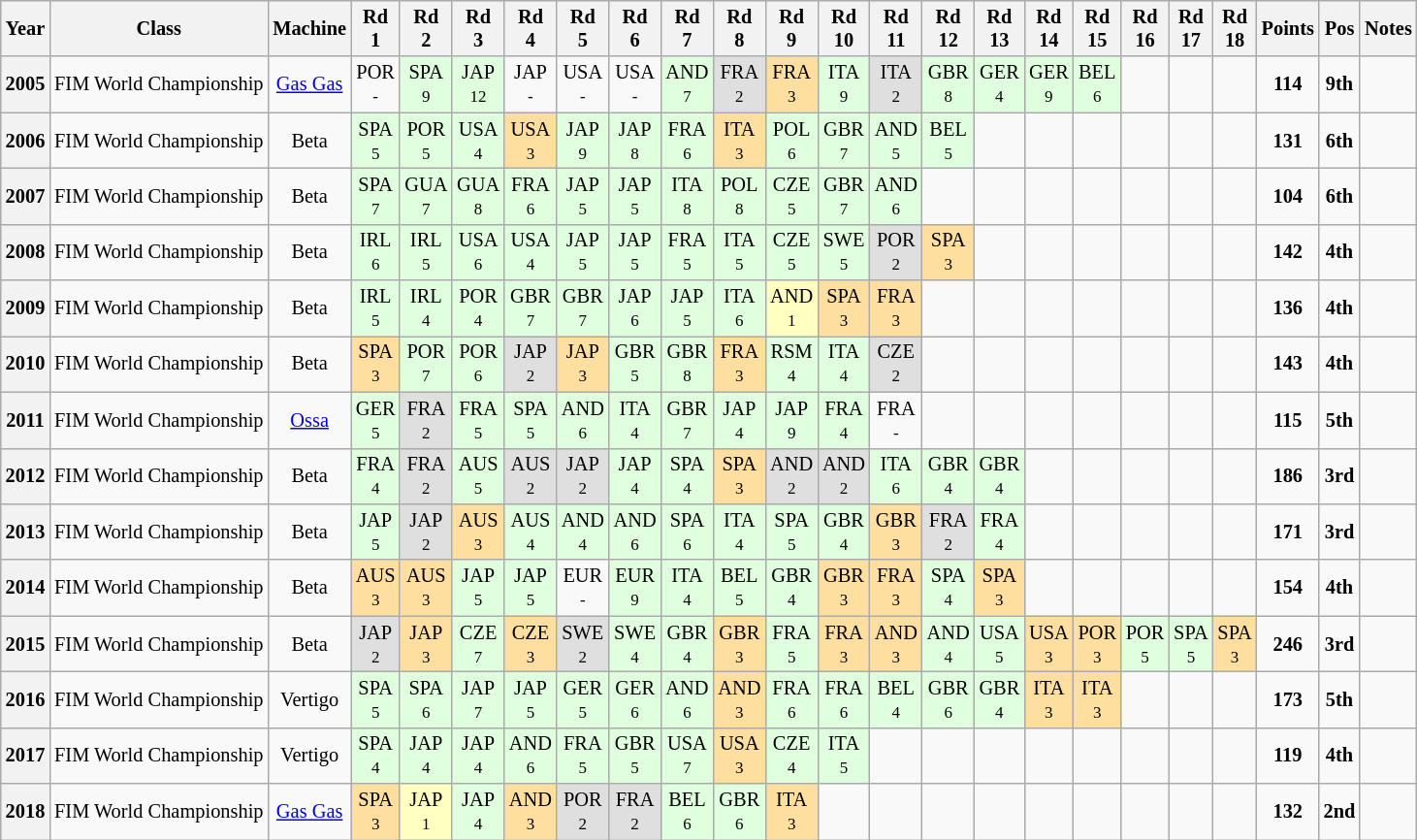<table class="wikitable" style="font-size: 85%; text-align:center">
<tr valign="top">
<th valign="middle">Year</th>
<th valign="middle">Class</th>
<th valign="middle">Machine</th>
<th>Rd<br>1</th>
<th>Rd<br>2</th>
<th>Rd<br>3</th>
<th>Rd<br>4</th>
<th>Rd<br>5</th>
<th>Rd<br>6</th>
<th>Rd<br>7</th>
<th>Rd<br>8</th>
<th>Rd<br>9</th>
<th>Rd<br>10</th>
<th>Rd<br>11</th>
<th>Rd<br>12</th>
<th>Rd<br>13</th>
<th>Rd<br>14</th>
<th>Rd<br>15</th>
<th>Rd<br>16</th>
<th>Rd<br>17</th>
<th>Rd<br>18</th>
<th valign="middle">Points</th>
<th valign="middle">Pos</th>
<th valign="middle">Notes</th>
</tr>
<tr>
<th>2005</th>
<td align="left">FIM World Championship</td>
<td><a href='#'>Gas Gas</a></td>
<td>POR<br><small>-</small></td>
<td style="background:#DFFFDF;">SPA<br><small>9</small></td>
<td style="background:#DFFFDF;">JAP<br><small>12</small></td>
<td>JAP<br><small>-</small></td>
<td>USA<br><small>-</small></td>
<td>USA<br><small>-</small></td>
<td style="background:#DFFFDF;">AND<br><small>7</small></td>
<td style="background:#DFDFDF;">FRA<br><small>2</small></td>
<td style="background:#FFDF9F;">FRA<br><small>3</small></td>
<td style="background:#DFFFDF;">ITA<br><small>9</small></td>
<td style="background:#DFDFDF;">ITA<br><small>2</small></td>
<td style="background:#DFFFDF;">GBR<br><small>8</small></td>
<td style="background:#DFFFDF;">GER<br><small>4</small></td>
<td style="background:#DFFFDF;">GER<br><small>9</small></td>
<td style="background:#DFFFDF;">BEL<br><small>6</small></td>
<td></td>
<td></td>
<td></td>
<td><strong>114</strong></td>
<td><strong> 9th</strong></td>
<td></td>
</tr>
<tr>
<th>2006</th>
<td align="left">FIM World Championship</td>
<td>Beta</td>
<td style="background:#DFFFDF;">SPA<br><small>5</small></td>
<td style="background:#DFFFDF;">POR<br><small>5</small></td>
<td style="background:#DFFFDF;">USA<br><small>4</small></td>
<td style="background:#FFDF9F;">USA<br><small>3</small></td>
<td style="background:#DFFFDF;">JAP<br><small>9</small></td>
<td style="background:#DFFFDF;">JAP<br><small>8</small></td>
<td style="background:#DFFFDF;">FRA<br><small>6</small></td>
<td style="background:#FFDF9F;">ITA<br><small>3</small></td>
<td style="background:#DFFFDF;">POL<br><small>6</small></td>
<td style="background:#DFFFDF;">GBR<br><small>7</small></td>
<td style="background:#DFFFDF;">AND<br><small>5</small></td>
<td style="background:#DFFFDF;">BEL<br><small>5</small></td>
<td></td>
<td></td>
<td></td>
<td></td>
<td></td>
<td></td>
<td><strong>131</strong></td>
<td><strong>6th</strong></td>
<td></td>
</tr>
<tr>
<th>2007</th>
<td align="left">FIM World Championship</td>
<td>Beta</td>
<td style="background:#DFFFDF;">SPA<br><small>7</small></td>
<td style="background:#DFFFDF;">GUA<br><small>7</small></td>
<td style="background:#DFFFDF;">GUA<br><small>8</small></td>
<td style="background:#DFFFDF;">FRA<br><small>6</small></td>
<td style="background:#DFFFDF;">JAP<br><small>5</small></td>
<td style="background:#DFFFDF;">JAP<br><small>5</small></td>
<td style="background:#DFFFDF;">ITA<br><small>8</small></td>
<td style="background:#DFFFDF;">POL<br><small>8</small></td>
<td style="background:#DFFFDF;">CZE<br><small>5</small></td>
<td style="background:#DFFFDF;">GBR<br><small>7</small></td>
<td style="background:#DFFFDF;">AND<br><small>6</small></td>
<td></td>
<td></td>
<td></td>
<td></td>
<td></td>
<td></td>
<td></td>
<td><strong>104</strong></td>
<td><strong>6th</strong></td>
<td></td>
</tr>
<tr>
<th>2008</th>
<td align="left">FIM World Championship</td>
<td>Beta</td>
<td style="background:#DFFFDF;">IRL<br><small>6</small></td>
<td style="background:#DFFFDF;">IRL<br><small>5</small></td>
<td style="background:#DFFFDF;">USA<br><small>6</small></td>
<td style="background:#DFFFDF;">USA<br><small>4</small></td>
<td style="background:#DFFFDF;">JAP<br><small>5</small></td>
<td style="background:#DFFFDF;">JAP<br><small>5</small></td>
<td style="background:#DFFFDF;">FRA<br><small>5</small></td>
<td style="background:#DFFFDF;">ITA<br><small>5</small></td>
<td style="background:#DFFFDF;">CZE<br><small>5</small></td>
<td style="background:#DFFFDF;">SWE<br><small>5</small></td>
<td style="background:#DFDFDF;">POR<br><small>2</small></td>
<td style="background:#FFDF9F;">SPA<br><small>3</small></td>
<td></td>
<td></td>
<td></td>
<td></td>
<td></td>
<td></td>
<td><strong>142</strong></td>
<td><strong>4th</strong></td>
<td></td>
</tr>
<tr>
<th>2009</th>
<td align="left">FIM World Championship</td>
<td>Beta</td>
<td style="background:#DFFFDF;">IRL<br><small>5</small></td>
<td style="background:#DFFFDF;">IRL<br><small>4</small></td>
<td style="background:#DFFFDF;">POR<br><small>4</small></td>
<td style="background:#DFFFDF;">GBR<br><small>7</small></td>
<td style="background:#DFFFDF;">GBR<br><small>7</small></td>
<td style="background:#DFFFDF;">JAP<br><small>6</small></td>
<td style="background:#DFFFDF;">JAP<br><small>5</small></td>
<td style="background:#DFFFDF;">ITA<br><small>6</small></td>
<td style="background:#FFFFBF;">AND<br><small>1</small></td>
<td style="background:#FFDF9F;">SPA<br><small>3</small></td>
<td style="background:#FFDF9F;">FRA<br><small>3</small></td>
<td></td>
<td></td>
<td></td>
<td></td>
<td></td>
<td></td>
<td></td>
<td><strong>136</strong></td>
<td><strong>4th</strong></td>
<td></td>
</tr>
<tr>
<th>2010</th>
<td align="left">FIM World Championship</td>
<td>Beta</td>
<td style="background:#FFDF9F;">SPA<br><small>3</small></td>
<td style="background:#DFFFDF;">POR<br><small>7</small></td>
<td style="background:#DFFFDF;">POR<br><small>6</small></td>
<td style="background:#DFDFDF;">JAP<br><small>2</small></td>
<td style="background:#FFDF9F;">JAP<br><small>3</small></td>
<td style="background:#DFFFDF;">GBR<br><small>5</small></td>
<td style="background:#DFFFDF;">GBR<br><small>8</small></td>
<td style="background:#FFDF9F;">FRA<br><small>3</small></td>
<td style="background:#DFFFDF;">RSM<br><small>4</small></td>
<td style="background:#DFFFDF;">ITA<br><small>4</small></td>
<td style="background:#DFDFDF;">CZE<br><small>2</small></td>
<td></td>
<td></td>
<td></td>
<td></td>
<td></td>
<td></td>
<td></td>
<td><strong>143</strong></td>
<td><strong>4th</strong></td>
<td></td>
</tr>
<tr>
<th>2011</th>
<td align="left">FIM World Championship</td>
<td><a href='#'>Ossa</a></td>
<td style="background:#DFFFDF;">GER<br><small>5</small></td>
<td style="background:#DFDFDF;">FRA<br><small>2</small></td>
<td style="background:#DFFFDF;">FRA<br><small>5</small></td>
<td style="background:#DFFFDF;">SPA<br><small>5</small></td>
<td style="background:#DFFFDF;">AND<br><small>6</small></td>
<td style="background:#DFFFDF;">ITA<br><small>4</small></td>
<td style="background:#DFFFDF;">GBR<br><small>7</small></td>
<td style="background:#DFFFDF;">JAP<br><small>4</small></td>
<td style="background:#DFFFDF;">JAP<br><small>9</small></td>
<td style="background:#DFFFDF;">FRA<br><small>4</small></td>
<td>FRA<br><small>-</small></td>
<td></td>
<td></td>
<td></td>
<td></td>
<td></td>
<td></td>
<td></td>
<td><strong>115</strong></td>
<td><strong>5th</strong></td>
<td></td>
</tr>
<tr>
<th>2012</th>
<td align="left">FIM World Championship</td>
<td>Beta</td>
<td style="background:#DFFFDF;">FRA<br><small>4</small></td>
<td style="background:#DFDFDF;">FRA<br><small>2</small></td>
<td style="background:#DFFFDF;">AUS<br><small>5</small></td>
<td style="background:#DFDFDF;">AUS<br><small>2</small></td>
<td style="background:#DFDFDF;">JAP<br><small>2</small></td>
<td style="background:#DFFFDF;">JAP<br><small>4</small></td>
<td style="background:#DFFFDF;">SPA<br><small>4</small></td>
<td style="background:#FFDF9F;">SPA<br><small>3</small></td>
<td style="background:#DFDFDF;">AND<br><small>2</small></td>
<td style="background:#DFDFDF;">AND<br><small>2</small></td>
<td style="background:#DFFFDF;">ITA<br><small>6</small></td>
<td style="background:#DFFFDF;">GBR<br><small>4</small></td>
<td style="background:#DFFFDF;">GBR<br><small>4</small></td>
<td></td>
<td></td>
<td></td>
<td></td>
<td></td>
<td><strong>186</strong></td>
<td><strong>3rd</strong></td>
<td></td>
</tr>
<tr>
<th>2013</th>
<td align="left">FIM World Championship</td>
<td>Beta</td>
<td style="background:#DFFFDF;">JAP<br><small>5</small></td>
<td style="background:#DFDFDF;">JAP<br><small>2</small></td>
<td style="background:#FFDF9F;">AUS<br><small>3</small></td>
<td style="background:#DFFFDF;">AUS<br><small>4</small></td>
<td style="background:#DFFFDF;">AND<br><small>4</small></td>
<td style="background:#DFFFDF;">AND<br><small>6</small></td>
<td style="background:#DFFFDF;">SPA<br><small>6</small></td>
<td style="background:#DFFFDF;">ITA<br><small>4</small></td>
<td style="background:#DFFFDF;">SPA<br><small>5</small></td>
<td style="background:#DFFFDF;">GBR<br><small>4</small></td>
<td style="background:#FFDF9F;">GBR<br><small>3</small></td>
<td style="background:#DFDFDF;">FRA<br><small>2</small></td>
<td style="background:#DFFFDF;">FRA<br><small>4</small></td>
<td></td>
<td></td>
<td></td>
<td></td>
<td></td>
<td><strong>171</strong></td>
<td><strong>3rd</strong></td>
<td></td>
</tr>
<tr>
<th>2014</th>
<td align="left">FIM World Championship</td>
<td>Beta</td>
<td style="background:#FFDF9F;">AUS<br><small>3</small></td>
<td style="background:#FFDF9F;">AUS<br><small>3</small></td>
<td style="background:#DFFFDF;">JAP<br><small>5</small></td>
<td style="background:#DFFFDF;">JAP<br><small>5</small></td>
<td>EUR<br><small>-</small></td>
<td style="background:#DFFFDF;">EUR<br><small>9</small></td>
<td style="background:#DFFFDF;">ITA<br><small>4</small></td>
<td style="background:#DFFFDF;">BEL<br><small>5</small></td>
<td style="background:#DFFFDF;">GBR<br><small>4</small></td>
<td style="background:#FFDF9F;">GBR<br><small>3</small></td>
<td style="background:#FFDF9F;">FRA<br><small>3</small></td>
<td style="background:#DFFFDF;">SPA<br><small>4</small></td>
<td style="background:#FFDF9F;">SPA<br><small>3</small></td>
<td></td>
<td></td>
<td></td>
<td></td>
<td></td>
<td><strong>154</strong></td>
<td><strong>4th</strong></td>
<td></td>
</tr>
<tr>
<th>2015</th>
<td align="left">FIM World Championship</td>
<td>Beta</td>
<td style="background:#DFDFDF;">JAP<br><small>2</small></td>
<td style="background:#FFDF9F;">JAP<br><small>3</small></td>
<td style="background:#DFFFDF;">CZE<br><small>7</small></td>
<td style="background:#FFDF9F;">CZE<br><small>3</small></td>
<td style="background:#DFDFDF;">SWE<br><small>2</small></td>
<td style="background:#DFFFDF;">SWE<br><small>4</small></td>
<td style="background:#DFFFDF;">GBR<br><small>4</small></td>
<td style="background:#FFDF9F;">GBR<br><small>3</small></td>
<td style="background:#DFFFDF;">FRA<br><small>5</small></td>
<td style="background:#FFDF9F;">FRA<br><small>3</small></td>
<td style="background:#FFDF9F;">AND<br><small>3</small></td>
<td style="background:#DFFFDF;">AND<br><small>4</small></td>
<td style="background:#DFFFDF;">USA<br><small>5</small></td>
<td style="background:#FFDF9F;">USA<br><small>3</small></td>
<td style="background:#FFDF9F;">POR<br><small>3</small></td>
<td style="background:#DFFFDF;">POR<br><small>5</small></td>
<td style="background:#DFFFDF;">SPA<br><small>5</small></td>
<td style="background:#FFDF9F;">SPA<br><small>3</small></td>
<td><strong>246</strong></td>
<td><strong>3rd</strong></td>
<td></td>
</tr>
<tr>
<th>2016</th>
<td align="left">FIM World Championship</td>
<td>Vertigo</td>
<td style="background:#DFFFDF;">SPA<br><small>5</small></td>
<td style="background:#DFFFDF;">SPA<br><small>6</small></td>
<td style="background:#DFFFDF;">JAP<br><small>7</small></td>
<td style="background:#DFFFDF;">JAP<br><small>5</small></td>
<td style="background:#DFFFDF;">GER<br><small>5</small></td>
<td style="background:#DFFFDF;">GER<br><small>6</small></td>
<td style="background:#DFFFDF;">AND<br><small>6</small></td>
<td style="background:#FFDF9F;">AND<br><small>3</small></td>
<td style="background:#DFFFDF;">FRA<br><small>6</small></td>
<td style="background:#DFFFDF;">FRA<br><small>6</small></td>
<td style="background:#DFFFDF;">BEL<br><small>4</small></td>
<td style="background:#DFFFDF;">GBR<br><small>6</small></td>
<td style="background:#DFFFDF;">GBR<br><small>4</small></td>
<td style="background:#FFDF9F;">ITA<br><small>3</small></td>
<td style="background:#FFDF9F;">ITA<br><small>3</small></td>
<td></td>
<td></td>
<td></td>
<td><strong>173</strong></td>
<td><strong>5th</strong></td>
<td></td>
</tr>
<tr>
<th>2017</th>
<td align="left">FIM World Championship</td>
<td>Vertigo</td>
<td style="background:#DFFFDF;">SPA<br><small>4</small></td>
<td style="background:#DFFFDF;">JAP<br><small>4</small></td>
<td style="background:#DFFFDF;">JAP<br><small>4</small></td>
<td style="background:#DFFFDF;">AND<br><small>6</small></td>
<td style="background:#DFFFDF;">FRA<br><small>5</small></td>
<td style="background:#DFFFDF;">GBR<br><small>5</small></td>
<td style="background:#DFFFDF;">USA<br><small>7</small></td>
<td style="background:#FFDF9F;">USA<br><small>3</small></td>
<td style="background:#DFFFDF;">CZE<br><small>4</small></td>
<td style="background:#DFFFDF;">ITA<br><small>5</small></td>
<td></td>
<td></td>
<td></td>
<td></td>
<td></td>
<td></td>
<td></td>
<td></td>
<td><strong>119</strong></td>
<td><strong>4th</strong></td>
<td></td>
</tr>
<tr>
<th>2018</th>
<td align="left">FIM World Championship</td>
<td><a href='#'>Gas Gas</a></td>
<td style="background:#FFDF9F;">SPA<br><small>3</small></td>
<td style="background:#FFFFBF;">JAP<br><small>1</small></td>
<td style="background:#DFFFDF;">JAP<br><small>4</small></td>
<td style="background:#FFDF9F;">AND<br><small>3</small></td>
<td style="background:#DFDFDF;">POR<br><small>2</small></td>
<td style="background:#DFDFDF;">FRA<br><small>2</small></td>
<td style="background:#DFFFDF;">BEL<br><small>6</small></td>
<td style="background:#DFFFDF;">GBR<br><small>6</small></td>
<td style="background:#FFDF9F;">ITA<br><small>3</small></td>
<td></td>
<td></td>
<td></td>
<td></td>
<td></td>
<td></td>
<td></td>
<td></td>
<td></td>
<td><strong>132</strong></td>
<td><strong>2nd</strong></td>
<td></td>
</tr>
</table>
